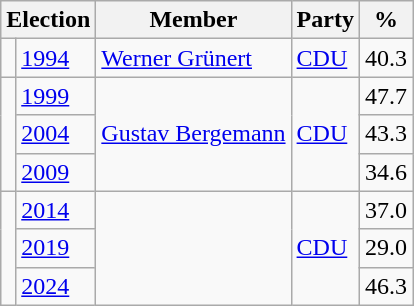<table class=wikitable>
<tr>
<th colspan=2>Election</th>
<th>Member</th>
<th>Party</th>
<th>%</th>
</tr>
<tr>
<td bgcolor=></td>
<td><a href='#'>1994</a></td>
<td><a href='#'>Werner Grünert</a></td>
<td><a href='#'>CDU</a></td>
<td align=right>40.3</td>
</tr>
<tr>
<td rowspan=3 bgcolor=></td>
<td><a href='#'>1999</a></td>
<td rowspan=3><a href='#'>Gustav Bergemann</a></td>
<td rowspan=3><a href='#'>CDU</a></td>
<td align=right>47.7</td>
</tr>
<tr>
<td><a href='#'>2004</a></td>
<td align=right>43.3</td>
</tr>
<tr>
<td><a href='#'>2009</a></td>
<td align=right>34.6</td>
</tr>
<tr>
<td rowspan=3 bgcolor=></td>
<td><a href='#'>2014</a></td>
<td rowspan=3></td>
<td rowspan=3><a href='#'>CDU</a></td>
<td align=right>37.0</td>
</tr>
<tr>
<td><a href='#'>2019</a></td>
<td align=right>29.0</td>
</tr>
<tr>
<td><a href='#'>2024</a></td>
<td align=right>46.3</td>
</tr>
</table>
